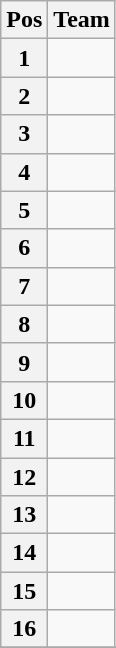<table class=wikitable>
<tr>
<th>Pos</th>
<th>Team</th>
</tr>
<tr>
<th>1</th>
<td></td>
</tr>
<tr>
<th>2</th>
<td></td>
</tr>
<tr>
<th>3</th>
<td></td>
</tr>
<tr>
<th>4</th>
<td></td>
</tr>
<tr>
<th>5</th>
<td></td>
</tr>
<tr>
<th>6</th>
<td></td>
</tr>
<tr>
<th>7</th>
<td></td>
</tr>
<tr>
<th>8</th>
<td></td>
</tr>
<tr>
<th>9</th>
<td></td>
</tr>
<tr>
<th>10</th>
<td></td>
</tr>
<tr>
<th>11</th>
<td></td>
</tr>
<tr>
<th>12</th>
<td></td>
</tr>
<tr>
<th>13</th>
<td></td>
</tr>
<tr>
<th>14</th>
<td></td>
</tr>
<tr>
<th>15</th>
<td></td>
</tr>
<tr>
<th>16</th>
<td></td>
</tr>
<tr>
</tr>
</table>
